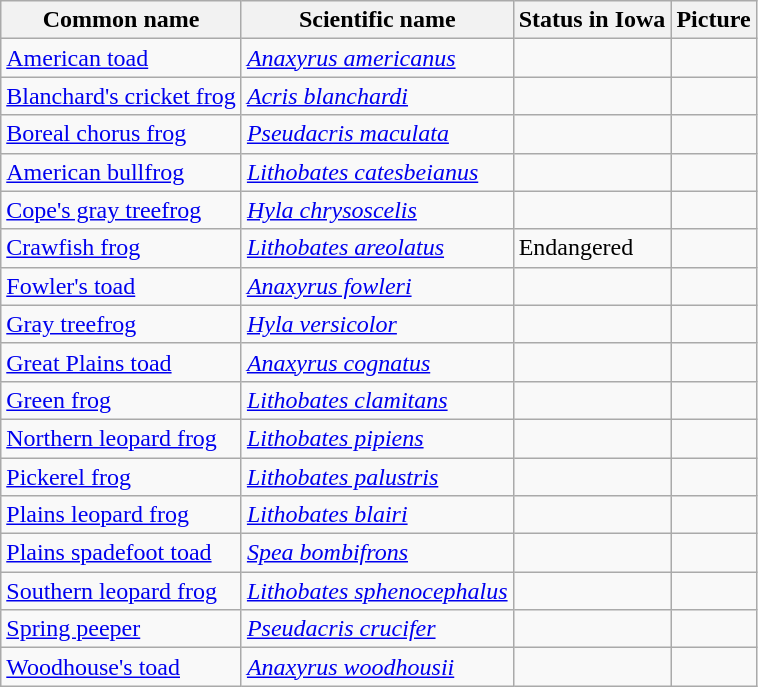<table class="wikitable">
<tr>
<th>Common name</th>
<th>Scientific name</th>
<th>Status in Iowa</th>
<th>Picture</th>
</tr>
<tr>
<td><a href='#'>American toad</a></td>
<td><em><a href='#'>Anaxyrus americanus</a></em></td>
<td></td>
<td></td>
</tr>
<tr>
<td><a href='#'>Blanchard's cricket frog</a></td>
<td><em><a href='#'>Acris blanchardi</a></em></td>
<td></td>
<td></td>
</tr>
<tr>
<td><a href='#'>Boreal chorus frog</a></td>
<td><em><a href='#'>Pseudacris maculata</a></em></td>
<td></td>
<td></td>
</tr>
<tr>
<td><a href='#'>American bullfrog</a></td>
<td><em><a href='#'>Lithobates catesbeianus</a></em></td>
<td></td>
<td></td>
</tr>
<tr>
<td><a href='#'>Cope's gray treefrog</a></td>
<td><em><a href='#'>Hyla chrysoscelis</a></em></td>
<td></td>
<td></td>
</tr>
<tr>
<td><a href='#'>Crawfish frog</a></td>
<td><em><a href='#'>Lithobates areolatus</a></em></td>
<td>Endangered</td>
<td></td>
</tr>
<tr>
<td><a href='#'>Fowler's toad</a></td>
<td><em><a href='#'>Anaxyrus fowleri</a></em></td>
<td></td>
<td></td>
</tr>
<tr>
<td><a href='#'>Gray treefrog</a></td>
<td><em><a href='#'>Hyla versicolor</a></em></td>
<td></td>
<td></td>
</tr>
<tr>
<td><a href='#'>Great Plains toad</a></td>
<td><em><a href='#'>Anaxyrus cognatus</a></em></td>
<td></td>
<td></td>
</tr>
<tr>
<td><a href='#'>Green frog</a></td>
<td><em><a href='#'>Lithobates clamitans</a></em></td>
<td></td>
<td></td>
</tr>
<tr>
<td><a href='#'>Northern leopard frog</a></td>
<td><em><a href='#'>Lithobates pipiens</a></em></td>
<td></td>
<td></td>
</tr>
<tr>
<td><a href='#'>Pickerel frog</a></td>
<td><em><a href='#'>Lithobates palustris</a></em></td>
<td></td>
<td></td>
</tr>
<tr>
<td><a href='#'>Plains leopard frog</a></td>
<td><em><a href='#'>Lithobates blairi</a></em></td>
<td></td>
<td></td>
</tr>
<tr>
<td><a href='#'>Plains spadefoot toad</a></td>
<td><em><a href='#'>Spea bombifrons</a></em></td>
<td></td>
<td></td>
</tr>
<tr>
<td><a href='#'>Southern leopard frog</a></td>
<td><em><a href='#'>Lithobates sphenocephalus</a></em></td>
<td></td>
<td></td>
</tr>
<tr>
<td><a href='#'>Spring peeper</a></td>
<td><em><a href='#'>Pseudacris crucifer</a></em></td>
<td></td>
<td></td>
</tr>
<tr>
<td><a href='#'>Woodhouse's toad</a></td>
<td><em><a href='#'>Anaxyrus woodhousii</a></em></td>
<td></td>
<td></td>
</tr>
</table>
